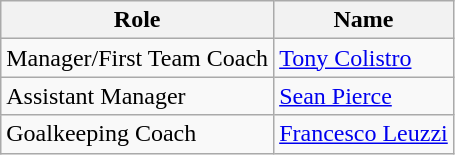<table class="wikitable">
<tr>
<th>Role</th>
<th>Name</th>
</tr>
<tr>
<td>Manager/First Team Coach</td>
<td> <a href='#'>Tony Colistro</a></td>
</tr>
<tr>
<td>Assistant Manager</td>
<td> <a href='#'>Sean Pierce</a></td>
</tr>
<tr>
<td>Goalkeeping Coach</td>
<td> <a href='#'>Francesco Leuzzi</a></td>
</tr>
</table>
